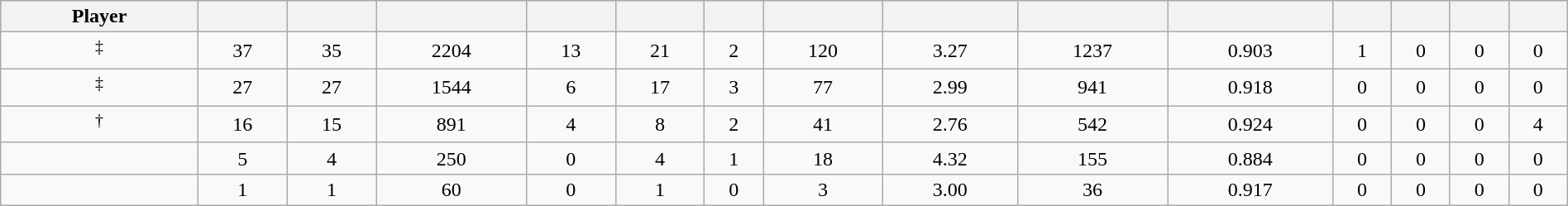<table class="wikitable sortable" style="width:100%; text-align:center;">
<tr style="background:#ddd;">
<th>Player</th>
<th></th>
<th></th>
<th></th>
<th></th>
<th></th>
<th></th>
<th></th>
<th></th>
<th></th>
<th></th>
<th></th>
<th></th>
<th></th>
<th></th>
</tr>
<tr>
<td style=white-space:nowrap><sup>‡</sup></td>
<td>37</td>
<td>35</td>
<td>2204</td>
<td>13</td>
<td>21</td>
<td>2</td>
<td>120</td>
<td>3.27</td>
<td>1237</td>
<td>0.903</td>
<td>1</td>
<td>0</td>
<td>0</td>
<td>0</td>
</tr>
<tr>
<td style=white-space:nowrap><sup>‡</sup></td>
<td>27</td>
<td>27</td>
<td>1544</td>
<td>6</td>
<td>17</td>
<td>3</td>
<td>77</td>
<td>2.99</td>
<td>941</td>
<td>0.918</td>
<td>0</td>
<td>0</td>
<td>0</td>
<td>0</td>
</tr>
<tr>
<td style=white-space:nowrap><sup>†</sup></td>
<td>16</td>
<td>15</td>
<td>891</td>
<td>4</td>
<td>8</td>
<td>2</td>
<td>41</td>
<td>2.76</td>
<td>542</td>
<td>0.924</td>
<td>0</td>
<td>0</td>
<td>0</td>
<td>4</td>
</tr>
<tr>
<td style=white-space:nowrap></td>
<td>5</td>
<td>4</td>
<td>250</td>
<td>0</td>
<td>4</td>
<td>1</td>
<td>18</td>
<td>4.32</td>
<td>155</td>
<td>0.884</td>
<td>0</td>
<td>0</td>
<td>0</td>
<td>0</td>
</tr>
<tr>
<td style=white-space:nowrap></td>
<td>1</td>
<td>1</td>
<td>60</td>
<td>0</td>
<td>1</td>
<td>0</td>
<td>3</td>
<td>3.00</td>
<td>36</td>
<td>0.917</td>
<td>0</td>
<td>0</td>
<td>0</td>
<td>0</td>
</tr>
</table>
